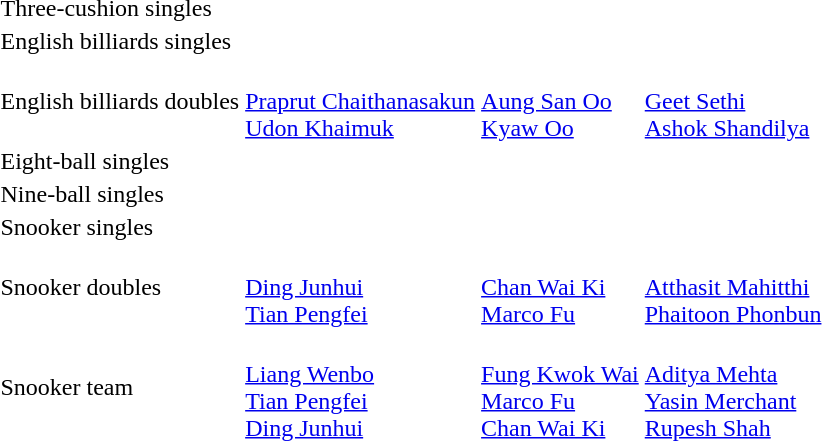<table>
<tr>
<td>Three-cushion singles<br></td>
<td></td>
<td></td>
<td></td>
</tr>
<tr>
<td>English billiards singles<br></td>
<td></td>
<td></td>
<td></td>
</tr>
<tr>
<td>English billiards doubles<br></td>
<td><br><a href='#'>Praprut Chaithanasakun</a><br><a href='#'>Udon Khaimuk</a></td>
<td><br><a href='#'>Aung San Oo</a><br><a href='#'>Kyaw Oo</a></td>
<td><br><a href='#'>Geet Sethi</a><br><a href='#'>Ashok Shandilya</a></td>
</tr>
<tr>
<td>Eight-ball singles<br></td>
<td></td>
<td></td>
<td></td>
</tr>
<tr>
<td>Nine-ball singles<br></td>
<td></td>
<td></td>
<td></td>
</tr>
<tr>
<td>Snooker singles<br></td>
<td></td>
<td></td>
<td></td>
</tr>
<tr>
<td>Snooker doubles<br></td>
<td><br><a href='#'>Ding Junhui</a><br><a href='#'>Tian Pengfei</a></td>
<td><br><a href='#'>Chan Wai Ki</a><br><a href='#'>Marco Fu</a></td>
<td><br><a href='#'>Atthasit Mahitthi</a><br><a href='#'>Phaitoon Phonbun</a></td>
</tr>
<tr>
<td>Snooker team<br></td>
<td><br><a href='#'>Liang Wenbo</a><br><a href='#'>Tian Pengfei</a><br><a href='#'>Ding Junhui</a></td>
<td><br><a href='#'>Fung Kwok Wai</a><br><a href='#'>Marco Fu</a><br><a href='#'>Chan Wai Ki</a></td>
<td><br><a href='#'>Aditya Mehta</a><br><a href='#'>Yasin Merchant</a><br><a href='#'>Rupesh Shah</a></td>
</tr>
</table>
